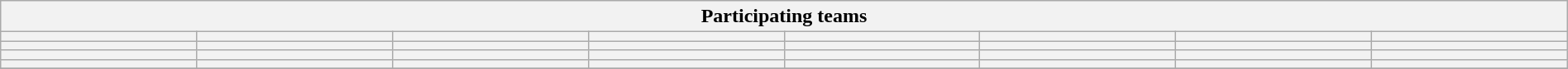<table class="wikitable" style="width:100%;">
<tr>
<th colspan=8><strong>Participating teams</strong></th>
</tr>
<tr>
<th style="width:12%;"></th>
<th style="width:12%;"></th>
<th style="width:12%;"></th>
<th style="width:12%;"></th>
<th style="width:12%;"></th>
<th style="width:12%;"></th>
<th style="width:12%;"></th>
<th style="width:12%;"></th>
</tr>
<tr>
<th style="width:12%;"></th>
<th style="width:12%;"></th>
<th style="width:12%;"></th>
<th style="width:12%;"></th>
<th style="width:12%;"></th>
<th style="width:12%;"></th>
<th style="width:12%;"></th>
<th style="width:12%;"></th>
</tr>
<tr>
<th style="width:12%;"></th>
<th style="width:12%;"></th>
<th style="width:12%;"></th>
<th style="width:12%;"></th>
<th style="width:12%;"></th>
<th style="width:12%;"></th>
<th style="width:12%;"></th>
<th style="width:12%;"></th>
</tr>
<tr>
<th style="width:12%;"></th>
<th style="width:12%;"></th>
<th style="width:12%;"></th>
<th style="width:12%;"></th>
<th style="width:12%;"></th>
<th style="width:12%;"></th>
<th style="width:12%;"></th>
<th style="width:12%;"></th>
</tr>
<tr>
</tr>
</table>
